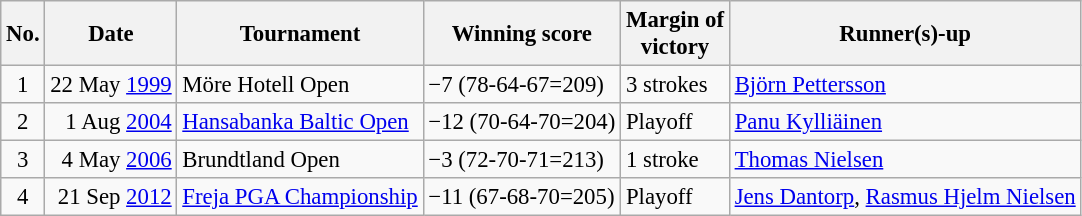<table class="wikitable" style="font-size:95%;">
<tr>
<th>No.</th>
<th>Date</th>
<th>Tournament</th>
<th>Winning score</th>
<th>Margin of<br>victory</th>
<th>Runner(s)-up</th>
</tr>
<tr>
<td align=center>1</td>
<td align=right>22 May <a href='#'>1999</a></td>
<td>Möre Hotell Open</td>
<td>−7 (78-64-67=209)</td>
<td>3 strokes</td>
<td> <a href='#'>Björn Pettersson</a></td>
</tr>
<tr>
<td align=center>2</td>
<td align=right>1 Aug <a href='#'>2004</a></td>
<td><a href='#'>Hansabanka Baltic Open</a></td>
<td>−12 (70-64-70=204)</td>
<td>Playoff</td>
<td> <a href='#'>Panu Kylliäinen</a></td>
</tr>
<tr>
<td align=center>3</td>
<td align=right>4 May <a href='#'>2006</a></td>
<td>Brundtland Open</td>
<td>−3 (72-70-71=213)</td>
<td>1 stroke</td>
<td> <a href='#'>Thomas Nielsen</a></td>
</tr>
<tr>
<td align=center>4</td>
<td align=right>21 Sep <a href='#'>2012</a></td>
<td><a href='#'>Freja PGA Championship</a></td>
<td>−11 (67-68-70=205)</td>
<td>Playoff</td>
<td> <a href='#'>Jens Dantorp</a>,  <a href='#'>Rasmus Hjelm Nielsen</a></td>
</tr>
</table>
